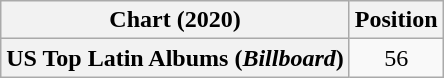<table class="wikitable plainrowheaders" style="text-align:center">
<tr>
<th scope="col">Chart (2020)</th>
<th scope="col">Position</th>
</tr>
<tr>
<th scope="row">US Top Latin Albums (<em>Billboard</em>)</th>
<td>56</td>
</tr>
</table>
